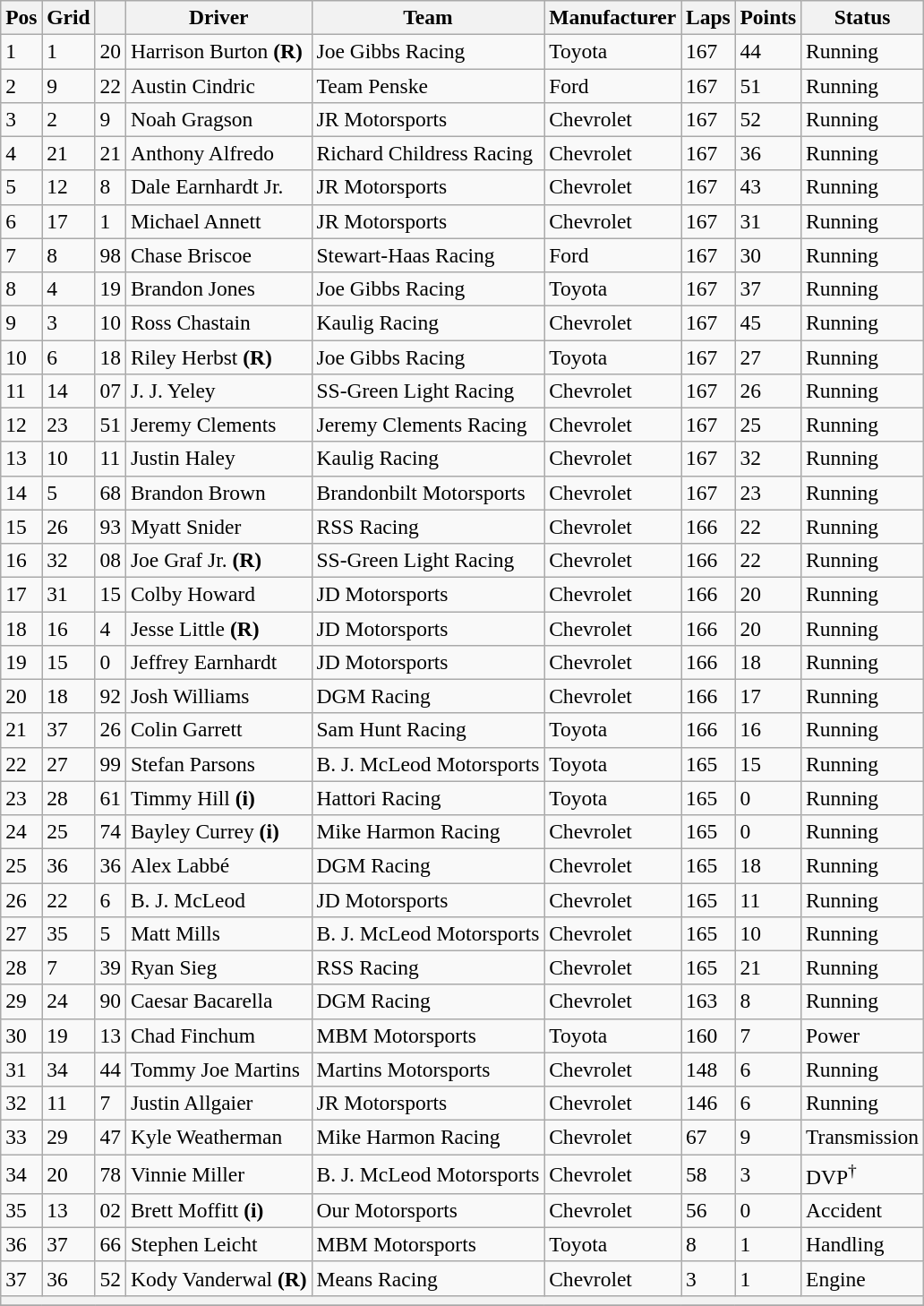<table class="wikitable" style="font-size:98%">
<tr>
<th>Pos</th>
<th>Grid</th>
<th></th>
<th>Driver</th>
<th>Team</th>
<th>Manufacturer</th>
<th>Laps</th>
<th>Points</th>
<th>Status</th>
</tr>
<tr>
<td>1</td>
<td>1</td>
<td>20</td>
<td>Harrison Burton <strong>(R)</strong></td>
<td>Joe Gibbs Racing</td>
<td>Toyota</td>
<td>167</td>
<td>44</td>
<td>Running</td>
</tr>
<tr>
<td>2</td>
<td>9</td>
<td>22</td>
<td>Austin Cindric</td>
<td>Team Penske</td>
<td>Ford</td>
<td>167</td>
<td>51</td>
<td>Running</td>
</tr>
<tr>
<td>3</td>
<td>2</td>
<td>9</td>
<td>Noah Gragson</td>
<td>JR Motorsports</td>
<td>Chevrolet</td>
<td>167</td>
<td>52</td>
<td>Running</td>
</tr>
<tr>
<td>4</td>
<td>21</td>
<td>21</td>
<td>Anthony Alfredo</td>
<td>Richard Childress Racing</td>
<td>Chevrolet</td>
<td>167</td>
<td>36</td>
<td>Running</td>
</tr>
<tr>
<td>5</td>
<td>12</td>
<td>8</td>
<td>Dale Earnhardt Jr.</td>
<td>JR Motorsports</td>
<td>Chevrolet</td>
<td>167</td>
<td>43</td>
<td>Running</td>
</tr>
<tr>
<td>6</td>
<td>17</td>
<td>1</td>
<td>Michael Annett</td>
<td>JR Motorsports</td>
<td>Chevrolet</td>
<td>167</td>
<td>31</td>
<td>Running</td>
</tr>
<tr>
<td>7</td>
<td>8</td>
<td>98</td>
<td>Chase Briscoe</td>
<td>Stewart-Haas Racing</td>
<td>Ford</td>
<td>167</td>
<td>30</td>
<td>Running</td>
</tr>
<tr>
<td>8</td>
<td>4</td>
<td>19</td>
<td>Brandon Jones</td>
<td>Joe Gibbs Racing</td>
<td>Toyota</td>
<td>167</td>
<td>37</td>
<td>Running</td>
</tr>
<tr>
<td>9</td>
<td>3</td>
<td>10</td>
<td>Ross Chastain</td>
<td>Kaulig Racing</td>
<td>Chevrolet</td>
<td>167</td>
<td>45</td>
<td>Running</td>
</tr>
<tr>
<td>10</td>
<td>6</td>
<td>18</td>
<td>Riley Herbst <strong>(R)</strong></td>
<td>Joe Gibbs Racing</td>
<td>Toyota</td>
<td>167</td>
<td>27</td>
<td>Running</td>
</tr>
<tr>
<td>11</td>
<td>14</td>
<td>07</td>
<td>J. J. Yeley</td>
<td>SS-Green Light Racing</td>
<td>Chevrolet</td>
<td>167</td>
<td>26</td>
<td>Running</td>
</tr>
<tr>
<td>12</td>
<td>23</td>
<td>51</td>
<td>Jeremy Clements</td>
<td>Jeremy Clements Racing</td>
<td>Chevrolet</td>
<td>167</td>
<td>25</td>
<td>Running</td>
</tr>
<tr>
<td>13</td>
<td>10</td>
<td>11</td>
<td>Justin Haley</td>
<td>Kaulig Racing</td>
<td>Chevrolet</td>
<td>167</td>
<td>32</td>
<td>Running</td>
</tr>
<tr>
<td>14</td>
<td>5</td>
<td>68</td>
<td>Brandon Brown</td>
<td>Brandonbilt Motorsports</td>
<td>Chevrolet</td>
<td>167</td>
<td>23</td>
<td>Running</td>
</tr>
<tr>
<td>15</td>
<td>26</td>
<td>93</td>
<td>Myatt Snider</td>
<td>RSS Racing</td>
<td>Chevrolet</td>
<td>166</td>
<td>22</td>
<td>Running</td>
</tr>
<tr>
<td>16</td>
<td>32</td>
<td>08</td>
<td>Joe Graf Jr. <strong>(R)</strong></td>
<td>SS-Green Light Racing</td>
<td>Chevrolet</td>
<td>166</td>
<td>22</td>
<td>Running</td>
</tr>
<tr>
<td>17</td>
<td>31</td>
<td>15</td>
<td>Colby Howard</td>
<td>JD Motorsports</td>
<td>Chevrolet</td>
<td>166</td>
<td>20</td>
<td>Running</td>
</tr>
<tr>
<td>18</td>
<td>16</td>
<td>4</td>
<td>Jesse Little <strong>(R)</strong></td>
<td>JD Motorsports</td>
<td>Chevrolet</td>
<td>166</td>
<td>20</td>
<td>Running</td>
</tr>
<tr>
<td>19</td>
<td>15</td>
<td>0</td>
<td>Jeffrey Earnhardt</td>
<td>JD Motorsports</td>
<td>Chevrolet</td>
<td>166</td>
<td>18</td>
<td>Running</td>
</tr>
<tr>
<td>20</td>
<td>18</td>
<td>92</td>
<td>Josh Williams</td>
<td>DGM Racing</td>
<td>Chevrolet</td>
<td>166</td>
<td>17</td>
<td>Running</td>
</tr>
<tr>
<td>21</td>
<td>37</td>
<td>26</td>
<td>Colin Garrett</td>
<td>Sam Hunt Racing</td>
<td>Toyota</td>
<td>166</td>
<td>16</td>
<td>Running</td>
</tr>
<tr>
<td>22</td>
<td>27</td>
<td>99</td>
<td>Stefan Parsons</td>
<td>B. J. McLeod Motorsports</td>
<td>Toyota</td>
<td>165</td>
<td>15</td>
<td>Running</td>
</tr>
<tr>
<td>23</td>
<td>28</td>
<td>61</td>
<td>Timmy Hill <strong>(i)</strong></td>
<td>Hattori Racing</td>
<td>Toyota</td>
<td>165</td>
<td>0</td>
<td>Running</td>
</tr>
<tr>
<td>24</td>
<td>25</td>
<td>74</td>
<td>Bayley Currey <strong>(i)</strong></td>
<td>Mike Harmon Racing</td>
<td>Chevrolet</td>
<td>165</td>
<td>0</td>
<td>Running</td>
</tr>
<tr>
<td>25</td>
<td>36</td>
<td>36</td>
<td>Alex Labbé</td>
<td>DGM Racing</td>
<td>Chevrolet</td>
<td>165</td>
<td>18</td>
<td>Running</td>
</tr>
<tr>
<td>26</td>
<td>22</td>
<td>6</td>
<td>B. J. McLeod</td>
<td>JD Motorsports</td>
<td>Chevrolet</td>
<td>165</td>
<td>11</td>
<td>Running</td>
</tr>
<tr>
<td>27</td>
<td>35</td>
<td>5</td>
<td>Matt Mills</td>
<td>B. J. McLeod Motorsports</td>
<td>Chevrolet</td>
<td>165</td>
<td>10</td>
<td>Running</td>
</tr>
<tr>
<td>28</td>
<td>7</td>
<td>39</td>
<td>Ryan Sieg</td>
<td>RSS Racing</td>
<td>Chevrolet</td>
<td>165</td>
<td>21</td>
<td>Running</td>
</tr>
<tr>
<td>29</td>
<td>24</td>
<td>90</td>
<td>Caesar Bacarella</td>
<td>DGM Racing</td>
<td>Chevrolet</td>
<td>163</td>
<td>8</td>
<td>Running</td>
</tr>
<tr>
<td>30</td>
<td>19</td>
<td>13</td>
<td>Chad Finchum</td>
<td>MBM Motorsports</td>
<td>Toyota</td>
<td>160</td>
<td>7</td>
<td>Power</td>
</tr>
<tr>
<td>31</td>
<td>34</td>
<td>44</td>
<td>Tommy Joe Martins</td>
<td>Martins Motorsports</td>
<td>Chevrolet</td>
<td>148</td>
<td>6</td>
<td>Running</td>
</tr>
<tr>
<td>32</td>
<td>11</td>
<td>7</td>
<td>Justin Allgaier</td>
<td>JR Motorsports</td>
<td>Chevrolet</td>
<td>146</td>
<td>6</td>
<td>Running</td>
</tr>
<tr>
<td>33</td>
<td>29</td>
<td>47</td>
<td>Kyle Weatherman</td>
<td>Mike Harmon Racing</td>
<td>Chevrolet</td>
<td>67</td>
<td>9</td>
<td>Transmission</td>
</tr>
<tr>
<td>34</td>
<td>20</td>
<td>78</td>
<td>Vinnie Miller</td>
<td>B. J. McLeod Motorsports</td>
<td>Chevrolet</td>
<td>58</td>
<td>3</td>
<td>DVP<sup>†</sup></td>
</tr>
<tr>
<td>35</td>
<td>13</td>
<td>02</td>
<td>Brett Moffitt <strong>(i)</strong></td>
<td>Our Motorsports</td>
<td>Chevrolet</td>
<td>56</td>
<td>0</td>
<td>Accident</td>
</tr>
<tr>
<td>36</td>
<td>37</td>
<td>66</td>
<td>Stephen Leicht</td>
<td>MBM Motorsports</td>
<td>Toyota</td>
<td>8</td>
<td>1</td>
<td>Handling</td>
</tr>
<tr>
<td>37</td>
<td>36</td>
<td>52</td>
<td>Kody Vanderwal <strong>(R)</strong></td>
<td>Means Racing</td>
<td>Chevrolet</td>
<td>3</td>
<td>1</td>
<td>Engine</td>
</tr>
<tr>
<th colspan="9"></th>
</tr>
<tr>
</tr>
</table>
